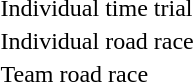<table>
<tr>
<td>Individual time trial<br></td>
<td></td>
<td></td>
<td></td>
</tr>
<tr>
<td>Individual road race<br></td>
<td></td>
<td></td>
<td></td>
</tr>
<tr>
<td>Team road race<br></td>
<td></td>
<td></td>
<td></td>
</tr>
</table>
